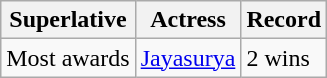<table class="wikitable">
<tr>
<th>Superlative</th>
<th>Actress</th>
<th>Record</th>
</tr>
<tr>
<td>Most awards</td>
<td><a href='#'>Jayasurya</a></td>
<td>2 wins</td>
</tr>
</table>
